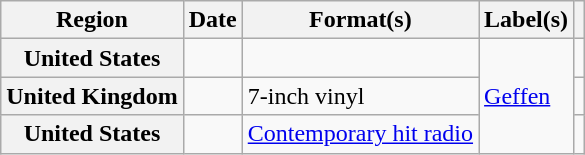<table class="wikitable plainrowheaders">
<tr>
<th scope="col">Region</th>
<th scope="col">Date</th>
<th scope="col">Format(s)</th>
<th scope="col">Label(s)</th>
<th scope="col"></th>
</tr>
<tr>
<th scope="row">United States</th>
<td></td>
<td></td>
<td rowspan="3"><a href='#'>Geffen</a></td>
<td align="center"></td>
</tr>
<tr>
<th scope="row">United Kingdom</th>
<td></td>
<td>7-inch vinyl</td>
<td align="center"></td>
</tr>
<tr>
<th scope="row">United States</th>
<td></td>
<td><a href='#'>Contemporary hit radio</a></td>
<td align="center"></td>
</tr>
</table>
